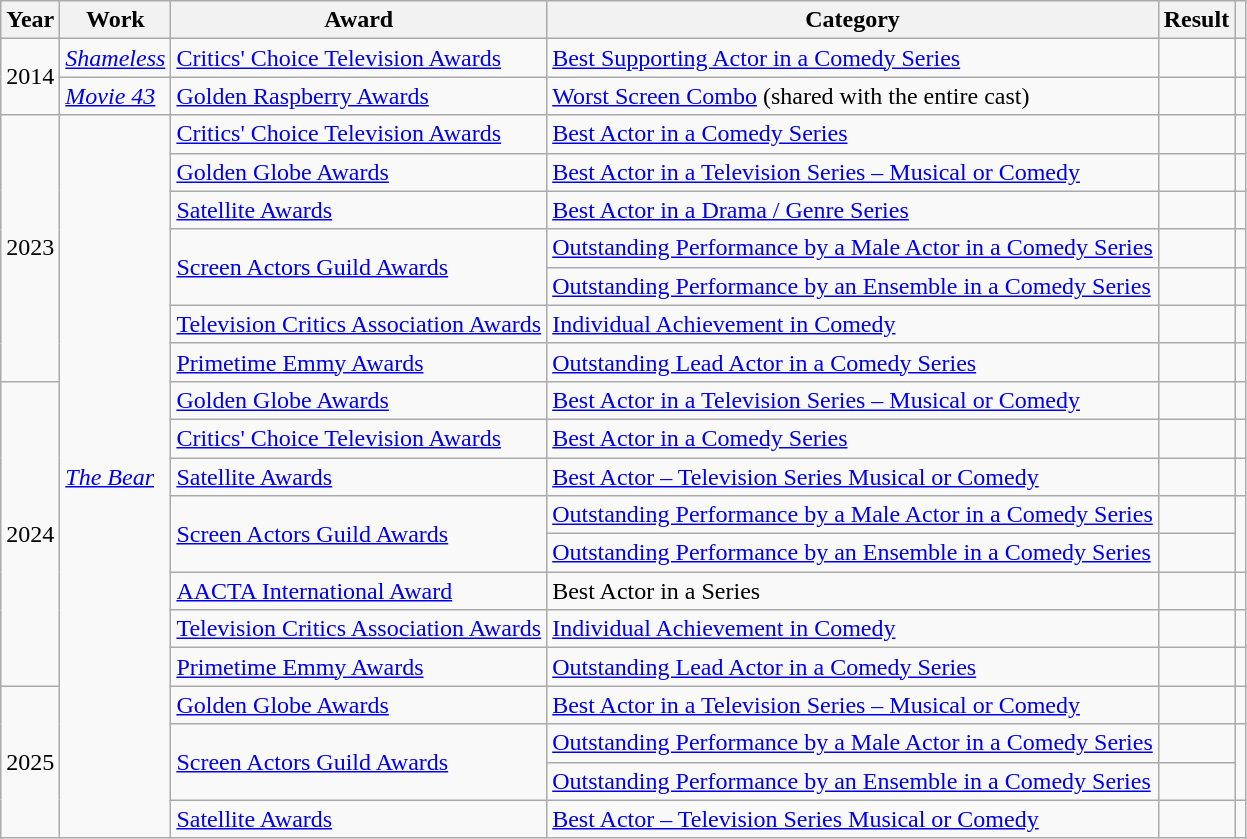<table class="wikitable sortable">
<tr>
<th>Year</th>
<th>Work</th>
<th>Award</th>
<th>Category</th>
<th>Result</th>
<th class="unsortable"></th>
</tr>
<tr>
<td rowspan="2" align="center">2014</td>
<td><em><a href='#'>Shameless</a></em></td>
<td><a href='#'>Critics' Choice Television Awards</a></td>
<td><a href='#'>Best Supporting Actor in a Comedy Series</a></td>
<td></td>
<td align="center"></td>
</tr>
<tr>
<td><em><a href='#'>Movie 43</a></em></td>
<td><a href='#'>Golden Raspberry Awards</a></td>
<td><a href='#'>Worst Screen Combo</a> (shared with the entire cast)</td>
<td></td>
<td align="center"></td>
</tr>
<tr>
<td rowspan="7" align="center">2023</td>
<td rowspan="19"><em><a href='#'>The Bear</a></em></td>
<td><a href='#'>Critics' Choice Television Awards</a></td>
<td><a href='#'>Best Actor in a Comedy Series</a></td>
<td></td>
<td align="center"></td>
</tr>
<tr>
<td><a href='#'>Golden Globe Awards</a></td>
<td><a href='#'>Best Actor in a Television Series – Musical or Comedy</a></td>
<td></td>
<td align="center"></td>
</tr>
<tr>
<td><a href='#'>Satellite Awards</a></td>
<td><a href='#'>Best Actor in a Drama / Genre Series</a></td>
<td></td>
<td align="center"></td>
</tr>
<tr>
<td rowspan="2"><a href='#'>Screen Actors Guild Awards</a></td>
<td><a href='#'>Outstanding Performance by a Male Actor in a Comedy Series</a></td>
<td></td>
<td align="center"></td>
</tr>
<tr>
<td><a href='#'>Outstanding Performance by an Ensemble in a Comedy Series</a> </td>
<td></td>
<td align="center"></td>
</tr>
<tr>
<td><a href='#'>Television Critics Association Awards</a></td>
<td><a href='#'>Individual Achievement in Comedy</a></td>
<td></td>
<td align="center"></td>
</tr>
<tr>
<td><a href='#'>Primetime Emmy Awards</a></td>
<td><a href='#'>Outstanding Lead Actor in a Comedy Series</a></td>
<td></td>
<td align="center"></td>
</tr>
<tr>
<td rowspan="8" align="center">2024</td>
<td><a href='#'>Golden Globe Awards</a></td>
<td><a href='#'>Best Actor in a Television Series – Musical or Comedy</a></td>
<td></td>
<td align="center"></td>
</tr>
<tr>
<td><a href='#'>Critics' Choice Television Awards</a></td>
<td><a href='#'>Best Actor in a Comedy Series</a></td>
<td></td>
<td align="center"></td>
</tr>
<tr>
<td><a href='#'>Satellite Awards</a></td>
<td><a href='#'>Best Actor – Television Series Musical or Comedy</a></td>
<td></td>
<td align="center"></td>
</tr>
<tr>
<td rowspan="2"><a href='#'>Screen Actors Guild Awards</a></td>
<td><a href='#'>Outstanding Performance by a Male Actor in a Comedy Series</a></td>
<td></td>
<td rowspan="2" align="center"></td>
</tr>
<tr>
<td><a href='#'>Outstanding Performance by an Ensemble in a Comedy Series</a> </td>
<td></td>
</tr>
<tr>
<td><a href='#'>AACTA International Award</a></td>
<td>Best Actor in a Series</td>
<td></td>
<td align="center"></td>
</tr>
<tr>
<td><a href='#'>Television Critics Association Awards</a></td>
<td><a href='#'>Individual Achievement in Comedy</a></td>
<td></td>
<td align="center"></td>
</tr>
<tr>
<td><a href='#'>Primetime Emmy Awards</a></td>
<td><a href='#'>Outstanding Lead Actor in a Comedy Series</a></td>
<td></td>
<td align="center"></td>
</tr>
<tr>
<td rowspan="4" align="center">2025</td>
<td><a href='#'>Golden Globe Awards</a></td>
<td><a href='#'>Best Actor in a Television Series – Musical or Comedy</a></td>
<td></td>
<td align="center"></td>
</tr>
<tr>
<td rowspan="2"><a href='#'>Screen Actors Guild Awards</a></td>
<td><a href='#'>Outstanding Performance by a Male Actor in a Comedy Series</a></td>
<td></td>
<td rowspan="2" align="center"></td>
</tr>
<tr>
<td><a href='#'>Outstanding Performance by an Ensemble in a Comedy Series</a> </td>
<td></td>
</tr>
<tr>
<td><a href='#'>Satellite Awards</a></td>
<td><a href='#'>Best Actor – Television Series Musical or Comedy</a></td>
<td></td>
<td align="center"></td>
</tr>
</table>
